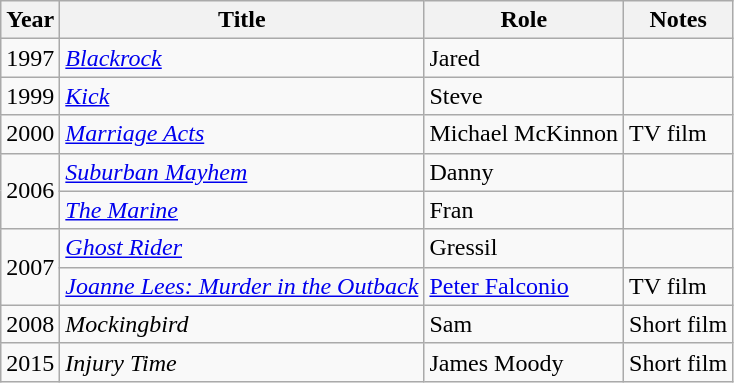<table class="wikitable sortable">
<tr>
<th>Year</th>
<th>Title</th>
<th>Role</th>
<th class="unsortable">Notes</th>
</tr>
<tr>
<td>1997</td>
<td><em><a href='#'>Blackrock</a></em></td>
<td>Jared</td>
<td></td>
</tr>
<tr>
<td>1999</td>
<td><em><a href='#'>Kick</a></em></td>
<td>Steve</td>
<td></td>
</tr>
<tr>
<td>2000</td>
<td><em><a href='#'>Marriage Acts</a></em></td>
<td>Michael McKinnon</td>
<td>TV film</td>
</tr>
<tr>
<td rowspan=2>2006</td>
<td><em><a href='#'>Suburban Mayhem</a></em></td>
<td>Danny</td>
<td></td>
</tr>
<tr>
<td><em><a href='#'>The Marine</a></em></td>
<td>Fran</td>
<td></td>
</tr>
<tr>
<td rowspan=2>2007</td>
<td><em><a href='#'>Ghost Rider</a></em></td>
<td>Gressil</td>
<td></td>
</tr>
<tr>
<td><em><a href='#'>Joanne Lees: Murder in the Outback</a></em></td>
<td><a href='#'>Peter Falconio</a></td>
<td>TV film</td>
</tr>
<tr>
<td>2008</td>
<td><em>Mockingbird</em></td>
<td>Sam</td>
<td>Short film</td>
</tr>
<tr>
<td>2015</td>
<td><em>Injury Time</em></td>
<td>James Moody</td>
<td>Short film</td>
</tr>
</table>
